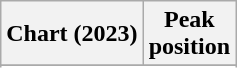<table class="wikitable sortable plainrowheaders" style="text-align:center">
<tr>
<th scope="col">Chart (2023)</th>
<th scope="col">Peak<br>position</th>
</tr>
<tr>
</tr>
<tr>
</tr>
<tr>
</tr>
<tr>
</tr>
</table>
